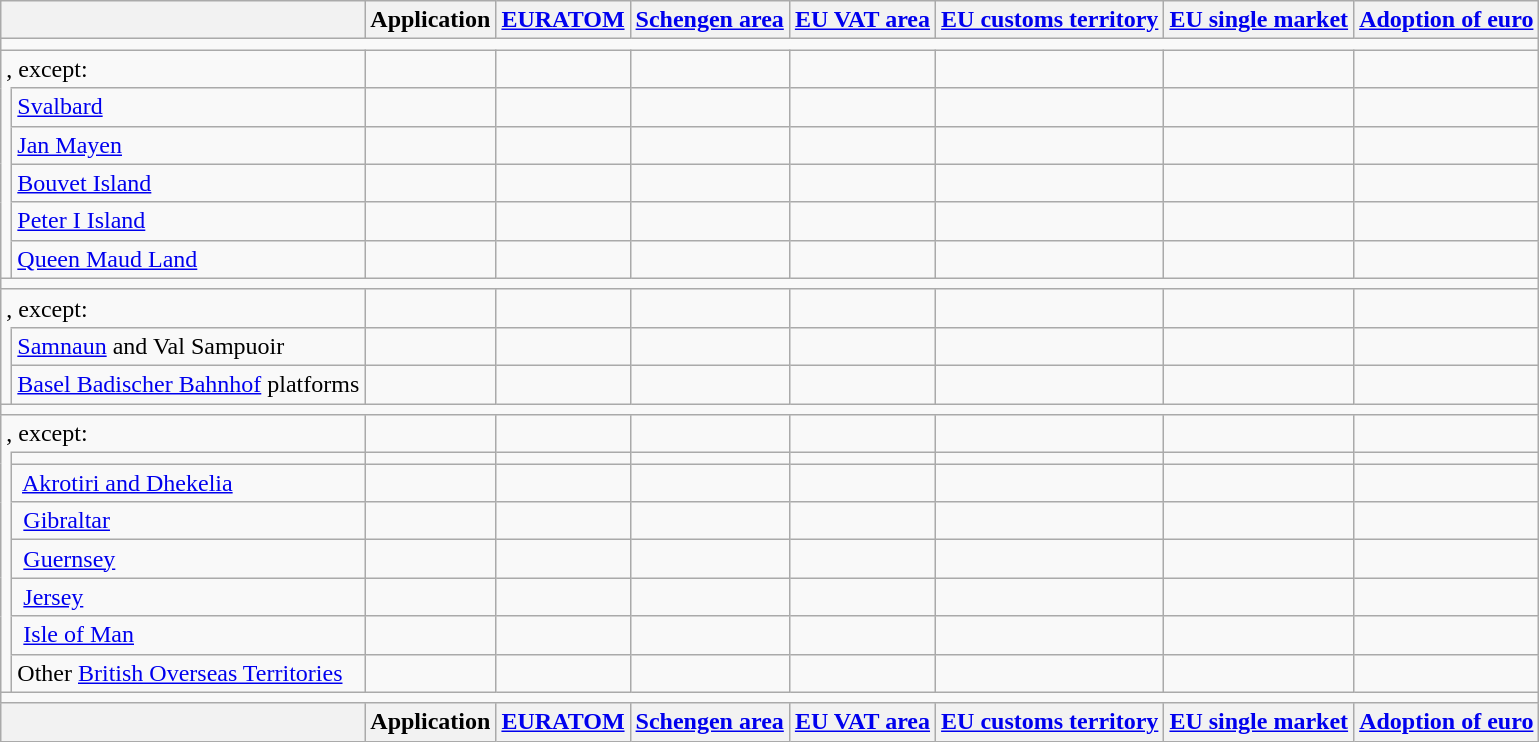<table class="wikitable">
<tr>
<th colspan="2"></th>
<th>Application </th>
<th><a href='#'>EURATOM</a></th>
<th><a href='#'>Schengen area</a></th>
<th><a href='#'>EU VAT area</a></th>
<th><a href='#'>EU customs territory</a></th>
<th><a href='#'>EU single market</a></th>
<th><a href='#'>Adoption of euro</a></th>
</tr>
<tr>
<td colspan="11"></td>
</tr>
<tr>
<td colspan="2">, except:</td>
<td></td>
<td></td>
<td></td>
<td></td>
<td></td>
<td></td>
<td></td>
</tr>
<tr>
<td style="border-top:hidden"></td>
<td> <a href='#'>Svalbard</a></td>
<td></td>
<td></td>
<td></td>
<td></td>
<td></td>
<td></td>
<td></td>
</tr>
<tr>
<td style="border-top:hidden"></td>
<td> <a href='#'>Jan Mayen</a></td>
<td></td>
<td></td>
<td></td>
<td></td>
<td></td>
<td></td>
<td></td>
</tr>
<tr>
<td style="border-top:hidden"></td>
<td> <a href='#'>Bouvet Island</a></td>
<td></td>
<td></td>
<td></td>
<td></td>
<td></td>
<td></td>
<td></td>
</tr>
<tr>
<td style="border-top:hidden"></td>
<td> <a href='#'>Peter I Island</a></td>
<td></td>
<td></td>
<td></td>
<td></td>
<td></td>
<td></td>
<td></td>
</tr>
<tr>
<td style="border-top:hidden"></td>
<td> <a href='#'>Queen Maud Land</a></td>
<td></td>
<td></td>
<td></td>
<td></td>
<td></td>
<td></td>
<td></td>
</tr>
<tr>
<td colspan="11"></td>
</tr>
<tr>
<td colspan="2">, except:</td>
<td></td>
<td></td>
<td></td>
<td></td>
<td></td>
<td></td>
<td></td>
</tr>
<tr>
<td style="border-top:hidden"></td>
<td> <a href='#'>Samnaun</a> and Val Sampuoir</td>
<td></td>
<td></td>
<td></td>
<td></td>
<td></td>
<td></td>
<td></td>
</tr>
<tr>
<td style="border-top:hidden"></td>
<td> <a href='#'>Basel Badischer Bahnhof</a> platforms</td>
<td></td>
<td></td>
<td></td>
<td></td>
<td></td>
<td></td>
<td></td>
</tr>
<tr>
<td colspan="11"></td>
</tr>
<tr>
<td scope="rowgroup" colspan="2">, except:</td>
<td></td>
<td></td>
<td></td>
<td></td>
<td></td>
<td></td>
<td></td>
</tr>
<tr>
<td style="border-top:hidden"></td>
<td scope="row"></td>
<td></td>
<td></td>
<td></td>
<td></td>
<td></td>
<td></td>
<td></td>
</tr>
<tr>
<td style="border-top:hidden"></td>
<td scope="row"> <a href='#'>Akrotiri and Dhekelia</a></td>
<td></td>
<td></td>
<td></td>
<td></td>
<td></td>
<td></td>
<td></td>
</tr>
<tr>
<td style="border-top:hidden"></td>
<td scope="row"> <a href='#'>Gibraltar</a></td>
<td></td>
<td></td>
<td></td>
<td></td>
<td></td>
<td></td>
<td></td>
</tr>
<tr>
<td style="border-top:hidden"></td>
<td scope="row"> <a href='#'>Guernsey</a></td>
<td></td>
<td></td>
<td></td>
<td></td>
<td></td>
<td></td>
<td></td>
</tr>
<tr>
<td style="border-top:hidden"></td>
<td scope="row"> <a href='#'>Jersey</a></td>
<td></td>
<td></td>
<td></td>
<td></td>
<td></td>
<td></td>
<td></td>
</tr>
<tr>
<td style="border-top:hidden"></td>
<td scope="row"> <a href='#'>Isle of Man</a></td>
<td></td>
<td></td>
<td></td>
<td></td>
<td></td>
<td></td>
<td></td>
</tr>
<tr>
<td style="border-top:hidden"></td>
<td scope="row">Other <a href='#'>British Overseas Territories</a></td>
<td></td>
<td></td>
<td></td>
<td></td>
<td></td>
<td></td>
<td></td>
</tr>
<tr>
<td colspan="11"></td>
</tr>
<tr valign="top">
<th colspan="2"></th>
<th>Application </th>
<th><a href='#'>EURATOM</a></th>
<th><a href='#'>Schengen area</a></th>
<th><a href='#'>EU VAT area</a></th>
<th><a href='#'>EU customs territory</a></th>
<th><a href='#'>EU single market</a></th>
<th><a href='#'>Adoption of euro</a></th>
</tr>
</table>
